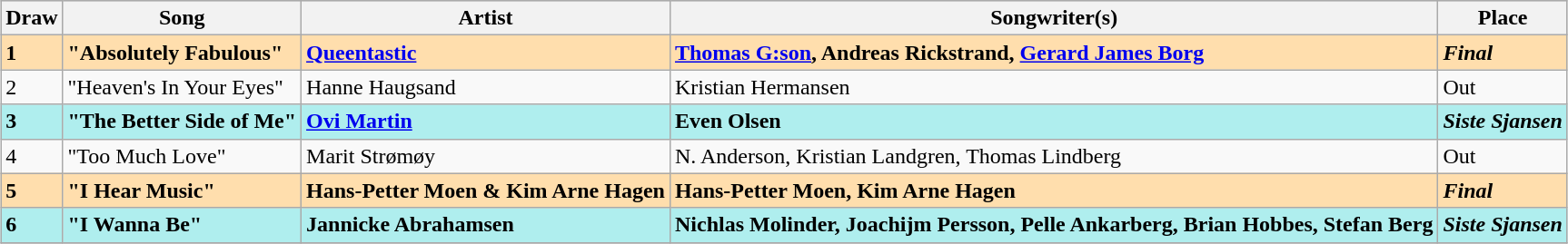<table class="sortable wikitable" style="margin: 1em auto 1em auto">
<tr bgcolor="#CCCCCC">
<th>Draw</th>
<th>Song</th>
<th>Artist</th>
<th>Songwriter(s)</th>
<th>Place</th>
</tr>
<tr style="font-weight:bold; background:navajowhite;">
<td>1</td>
<td>"Absolutely Fabulous"</td>
<td><a href='#'>Queentastic</a></td>
<td><a href='#'>Thomas G:son</a>, Andreas Rickstrand, <a href='#'>Gerard James Borg</a></td>
<td><strong><em>Final</em></strong></td>
</tr>
<tr>
<td>2</td>
<td>"Heaven's In Your Eyes"</td>
<td>Hanne Haugsand</td>
<td>Kristian Hermansen</td>
<td>Out</td>
</tr>
<tr style="font-weight:bold; background:paleturquoise;">
<td>3</td>
<td>"The Better Side of Me"</td>
<td><a href='#'>Ovi Martin</a></td>
<td>Even Olsen</td>
<td><strong><em>Siste Sjansen</em></strong></td>
</tr>
<tr>
<td>4</td>
<td>"Too Much Love"</td>
<td>Marit Strømøy</td>
<td>N. Anderson, Kristian Landgren, Thomas Lindberg</td>
<td>Out</td>
</tr>
<tr style="font-weight:bold; background:navajowhite;">
<td>5</td>
<td>"I Hear Music"</td>
<td>Hans-Petter Moen & Kim Arne Hagen</td>
<td>Hans-Petter Moen, Kim Arne Hagen</td>
<td><strong><em>Final</em></strong></td>
</tr>
<tr style="font-weight:bold; background:paleturquoise;">
<td>6</td>
<td>"I Wanna Be"</td>
<td>Jannicke Abrahamsen</td>
<td>Nichlas Molinder, Joachijm Persson, Pelle Ankarberg, Brian Hobbes, Stefan Berg</td>
<td><strong><em>Siste Sjansen</em></strong></td>
</tr>
<tr>
</tr>
</table>
